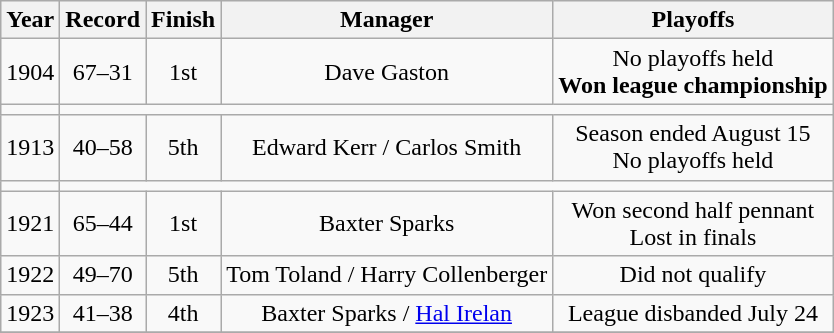<table class="wikitable">
<tr style="background: #F2F2F2;">
<th>Year</th>
<th>Record</th>
<th>Finish</th>
<th>Manager</th>
<th>Playoffs</th>
</tr>
<tr align=center>
<td>1904</td>
<td>67–31</td>
<td>1st</td>
<td>Dave Gaston</td>
<td>No playoffs held<br><strong>Won league championship</strong></td>
</tr>
<tr align=center>
<td></td>
</tr>
<tr align=center>
<td>1913</td>
<td>40–58</td>
<td>5th</td>
<td>Edward Kerr / Carlos Smith</td>
<td>Season ended August 15<br>No playoffs held</td>
</tr>
<tr align=center>
<td></td>
</tr>
<tr align=center>
<td>1921</td>
<td>65–44</td>
<td>1st</td>
<td>Baxter Sparks</td>
<td>Won second half pennant<br>Lost in finals</td>
</tr>
<tr align=center>
<td>1922</td>
<td>49–70</td>
<td>5th</td>
<td>Tom Toland / Harry Collenberger</td>
<td>Did not qualify</td>
</tr>
<tr align=center>
<td>1923</td>
<td>41–38</td>
<td>4th</td>
<td>Baxter Sparks / <a href='#'>Hal Irelan</a></td>
<td>League disbanded July 24</td>
</tr>
<tr align=center>
</tr>
</table>
